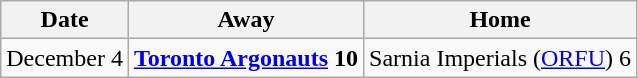<table class="wikitable">
<tr>
<th>Date</th>
<th>Away</th>
<th>Home</th>
</tr>
<tr>
<td>December 4</td>
<td><strong><a href='#'>Toronto Argonauts</a> 10</strong></td>
<td>Sarnia Imperials (<a href='#'>ORFU</a>) 6</td>
</tr>
</table>
